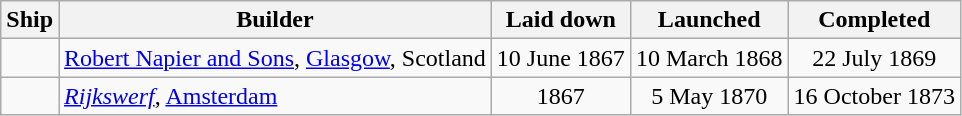<table class="wikitable" border="1">
<tr>
<th>Ship</th>
<th>Builder</th>
<th>Laid down</th>
<th>Launched</th>
<th>Completed</th>
</tr>
<tr>
<td></td>
<td><a href='#'>Robert Napier and Sons</a>, <a href='#'>Glasgow</a>, Scotland</td>
<td align=center>10 June 1867</td>
<td align=center>10 March 1868</td>
<td align=center>22 July 1869</td>
</tr>
<tr>
<td></td>
<td><em><a href='#'>Rijkswerf</a></em>, <a href='#'>Amsterdam</a></td>
<td align=center>1867</td>
<td align=center>5 May 1870</td>
<td align=center>16 October 1873</td>
</tr>
</table>
